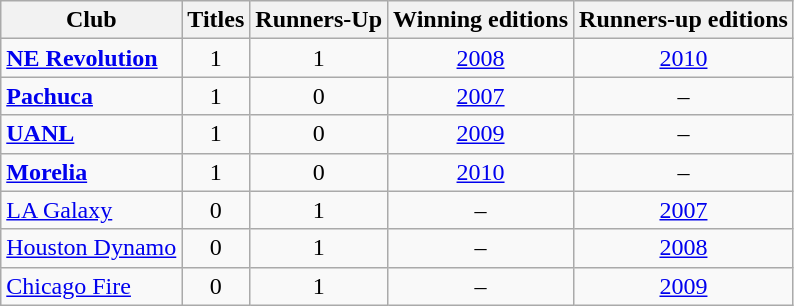<table class="wikitable" style="text-align: center;">
<tr>
<th>Club</th>
<th>Titles</th>
<th>Runners-Up</th>
<th>Winning editions</th>
<th>Runners-up editions</th>
</tr>
<tr>
<td align=left> <strong><a href='#'>NE Revolution</a></strong></td>
<td>1</td>
<td>1</td>
<td><a href='#'>2008</a></td>
<td><a href='#'>2010</a></td>
</tr>
<tr>
<td align=left> <strong><a href='#'>Pachuca</a></strong></td>
<td>1</td>
<td>0</td>
<td><a href='#'>2007</a></td>
<td>–</td>
</tr>
<tr>
<td align=left> <strong><a href='#'>UANL</a></strong></td>
<td>1</td>
<td>0</td>
<td><a href='#'>2009</a></td>
<td>–</td>
</tr>
<tr>
<td align=left> <strong><a href='#'>Morelia</a></strong></td>
<td>1</td>
<td>0</td>
<td><a href='#'>2010</a></td>
<td>–</td>
</tr>
<tr>
<td align=left> <a href='#'>LA Galaxy</a></td>
<td>0</td>
<td>1</td>
<td>–</td>
<td><a href='#'>2007</a></td>
</tr>
<tr>
<td align=left> <a href='#'>Houston Dynamo</a></td>
<td>0</td>
<td>1</td>
<td>–</td>
<td><a href='#'>2008</a></td>
</tr>
<tr>
<td align=left> <a href='#'>Chicago Fire</a></td>
<td>0</td>
<td>1</td>
<td>–</td>
<td><a href='#'>2009</a></td>
</tr>
</table>
